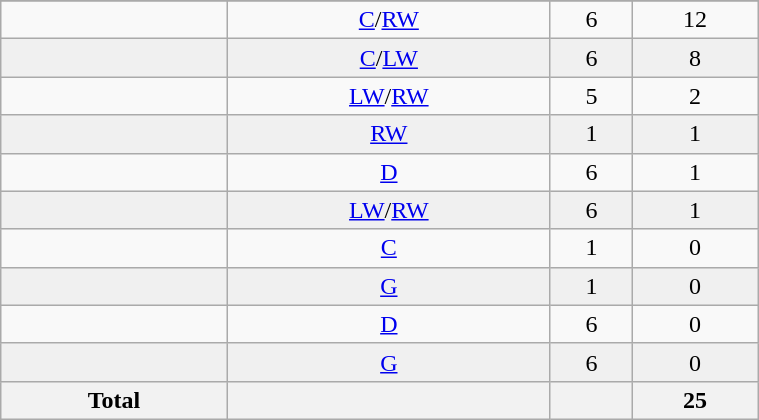<table class="wikitable sortable" width ="40%">
<tr align="center">
</tr>
<tr align="center" bgcolor="">
<td></td>
<td><a href='#'>C</a>/<a href='#'>RW</a></td>
<td>6</td>
<td>12</td>
</tr>
<tr align="center" bgcolor="f0f0f0">
<td></td>
<td><a href='#'>C</a>/<a href='#'>LW</a></td>
<td>6</td>
<td>8</td>
</tr>
<tr align="center" bgcolor="">
<td></td>
<td><a href='#'>LW</a>/<a href='#'>RW</a></td>
<td>5</td>
<td>2</td>
</tr>
<tr align="center" bgcolor="f0f0f0">
<td></td>
<td><a href='#'>RW</a></td>
<td>1</td>
<td>1</td>
</tr>
<tr align="center" bgcolor="">
<td></td>
<td><a href='#'>D</a></td>
<td>6</td>
<td>1</td>
</tr>
<tr align="center" bgcolor="f0f0f0">
<td></td>
<td><a href='#'>LW</a>/<a href='#'>RW</a></td>
<td>6</td>
<td>1</td>
</tr>
<tr align="center" bgcolor="">
<td></td>
<td><a href='#'>C</a></td>
<td>1</td>
<td>0</td>
</tr>
<tr align="center" bgcolor="f0f0f0">
<td></td>
<td><a href='#'>G</a></td>
<td>1</td>
<td>0</td>
</tr>
<tr align="center" bgcolor="">
<td></td>
<td><a href='#'>D</a></td>
<td>6</td>
<td>0</td>
</tr>
<tr align="center" bgcolor="f0f0f0">
<td></td>
<td><a href='#'>G</a></td>
<td>6</td>
<td>0</td>
</tr>
<tr>
<th>Total</th>
<th></th>
<th></th>
<th>25</th>
</tr>
</table>
